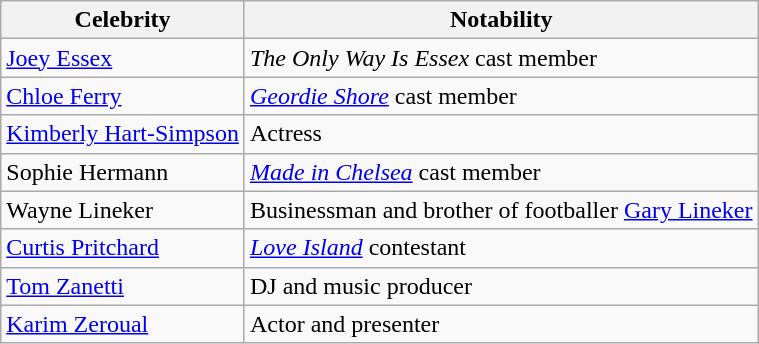<table class="wikitable sortable">
<tr>
<th>Celebrity</th>
<th>Notability</th>
</tr>
<tr>
<td><a href='#'>Joey Essex</a></td>
<td><em>The Only Way Is Essex</em> cast member</td>
</tr>
<tr>
<td><a href='#'>Chloe Ferry</a></td>
<td><em><a href='#'>Geordie Shore</a></em> cast member</td>
</tr>
<tr>
<td><a href='#'>Kimberly Hart-Simpson</a></td>
<td>Actress</td>
</tr>
<tr>
<td>Sophie Hermann</td>
<td><em><a href='#'>Made in Chelsea</a></em> cast member</td>
</tr>
<tr>
<td>Wayne Lineker</td>
<td>Businessman and brother of footballer <a href='#'>Gary Lineker</a></td>
</tr>
<tr>
<td><a href='#'>Curtis Pritchard</a></td>
<td><em><a href='#'>Love Island</a></em> contestant</td>
</tr>
<tr>
<td><a href='#'>Tom Zanetti</a></td>
<td>DJ and music producer</td>
</tr>
<tr>
<td><a href='#'>Karim Zeroual</a></td>
<td>Actor and presenter</td>
</tr>
</table>
